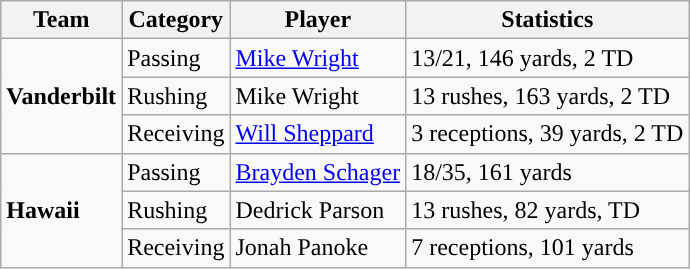<table class="wikitable" style="float: left;">
<tr>
<th>Team</th>
<th>Category</th>
<th>Player</th>
<th>Statistics</th>
</tr>
<tr>
<td rowspan=3><strong>Vanderbilt</strong></td>
<td>Passing</td>
<td><a href='#'>Mike Wright</a></td>
<td>13/21, 146 yards, 2 TD</td>
</tr>
<tr>
<td>Rushing</td>
<td>Mike Wright</td>
<td>13 rushes, 163 yards, 2 TD</td>
</tr>
<tr>
<td>Receiving</td>
<td><a href='#'>Will Sheppard</a></td>
<td>3 receptions, 39 yards, 2 TD</td>
</tr>
<tr>
<td rowspan=3><strong>Hawaii</strong></td>
<td>Passing</td>
<td><a href='#'>Brayden Schager</a></td>
<td>18/35, 161 yards</td>
</tr>
<tr>
<td>Rushing</td>
<td>Dedrick Parson</td>
<td>13 rushes, 82 yards, TD</td>
</tr>
<tr>
<td>Receiving</td>
<td>Jonah Panoke</td>
<td>7 receptions, 101 yards</td>
</tr>
</table>
